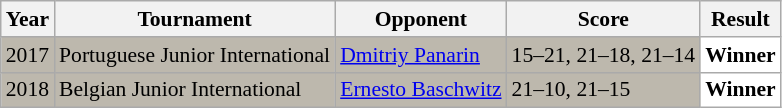<table class="sortable wikitable" style="font-size: 90%;">
<tr>
<th>Year</th>
<th>Tournament</th>
<th>Opponent</th>
<th>Score</th>
<th>Result</th>
</tr>
<tr style="background:#BDB8AD">
<td align="center">2017</td>
<td align="left">Portuguese Junior International</td>
<td align="left"> <a href='#'>Dmitriy Panarin</a></td>
<td align="left">15–21, 21–18, 21–14</td>
<td style="text-align:left; background:white"> <strong>Winner</strong></td>
</tr>
<tr style="background:#BDB8AD">
<td align="center">2018</td>
<td align="left">Belgian Junior International</td>
<td align="left"> <a href='#'>Ernesto Baschwitz</a></td>
<td align="left">21–10, 21–15</td>
<td style="text-align:left; background:white"> <strong>Winner</strong></td>
</tr>
</table>
